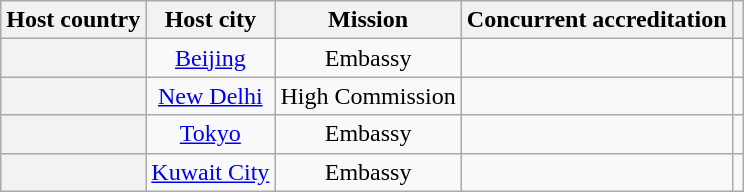<table class="wikitable plainrowheaders" style="text-align:center;">
<tr>
<th scope="col">Host country</th>
<th scope="col">Host city</th>
<th scope="col">Mission</th>
<th scope="col">Concurrent accreditation</th>
<th scope="col"></th>
</tr>
<tr>
<th scope="row"></th>
<td><a href='#'>Beijing</a></td>
<td>Embassy</td>
<td></td>
<td></td>
</tr>
<tr>
<th scope="row"></th>
<td><a href='#'>New Delhi</a></td>
<td>High Commission</td>
<td></td>
<td></td>
</tr>
<tr>
<th scope="row"></th>
<td><a href='#'>Tokyo</a></td>
<td>Embassy</td>
<td></td>
<td></td>
</tr>
<tr>
<th scope="row"></th>
<td><a href='#'>Kuwait City</a></td>
<td>Embassy</td>
<td></td>
<td></td>
</tr>
</table>
